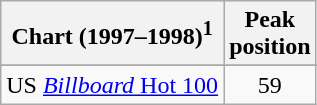<table class="wikitable sortable">
<tr>
<th>Chart (1997–1998)<sup>1</sup></th>
<th>Peak<br>position</th>
</tr>
<tr>
</tr>
<tr>
</tr>
<tr>
</tr>
<tr>
</tr>
<tr>
<td>US <a href='#'><em>Billboard</em> Hot 100</a></td>
<td align="center">59</td>
</tr>
</table>
